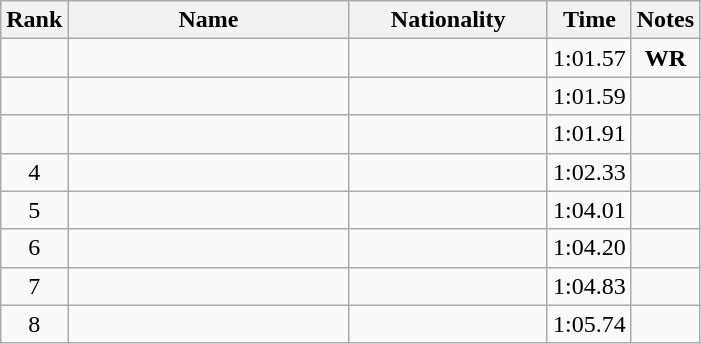<table class="wikitable sortable" style="text-align:center">
<tr>
<th>Rank</th>
<th style="width:180px">Name</th>
<th style="width:125px">Nationality</th>
<th>Time</th>
<th>Notes</th>
</tr>
<tr>
<td></td>
<td style="text-align:left;"></td>
<td style="text-align:left;"></td>
<td>1:01.57</td>
<td><strong>WR</strong></td>
</tr>
<tr>
<td></td>
<td style="text-align:left;"></td>
<td style="text-align:left;"></td>
<td>1:01.59</td>
<td></td>
</tr>
<tr>
<td></td>
<td style="text-align:left;"></td>
<td style="text-align:left;"></td>
<td>1:01.91</td>
<td></td>
</tr>
<tr>
<td>4</td>
<td style="text-align:left;"></td>
<td style="text-align:left;"></td>
<td>1:02.33</td>
<td></td>
</tr>
<tr>
<td>5</td>
<td style="text-align:left;"></td>
<td style="text-align:left;"></td>
<td>1:04.01</td>
<td></td>
</tr>
<tr>
<td>6</td>
<td style="text-align:left;"></td>
<td style="text-align:left;"></td>
<td>1:04.20</td>
<td></td>
</tr>
<tr>
<td>7</td>
<td style="text-align:left;"></td>
<td style="text-align:left;"></td>
<td>1:04.83</td>
<td></td>
</tr>
<tr>
<td>8</td>
<td style="text-align:left;"></td>
<td style="text-align:left;"></td>
<td>1:05.74</td>
<td></td>
</tr>
</table>
